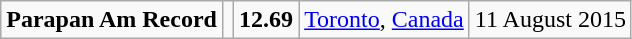<table class="wikitable">
<tr>
<td><strong>Parapan Am Record</strong></td>
<td></td>
<td><strong>12.69</strong></td>
<td><a href='#'>Toronto</a>, <a href='#'>Canada</a></td>
<td>11 August 2015</td>
</tr>
</table>
